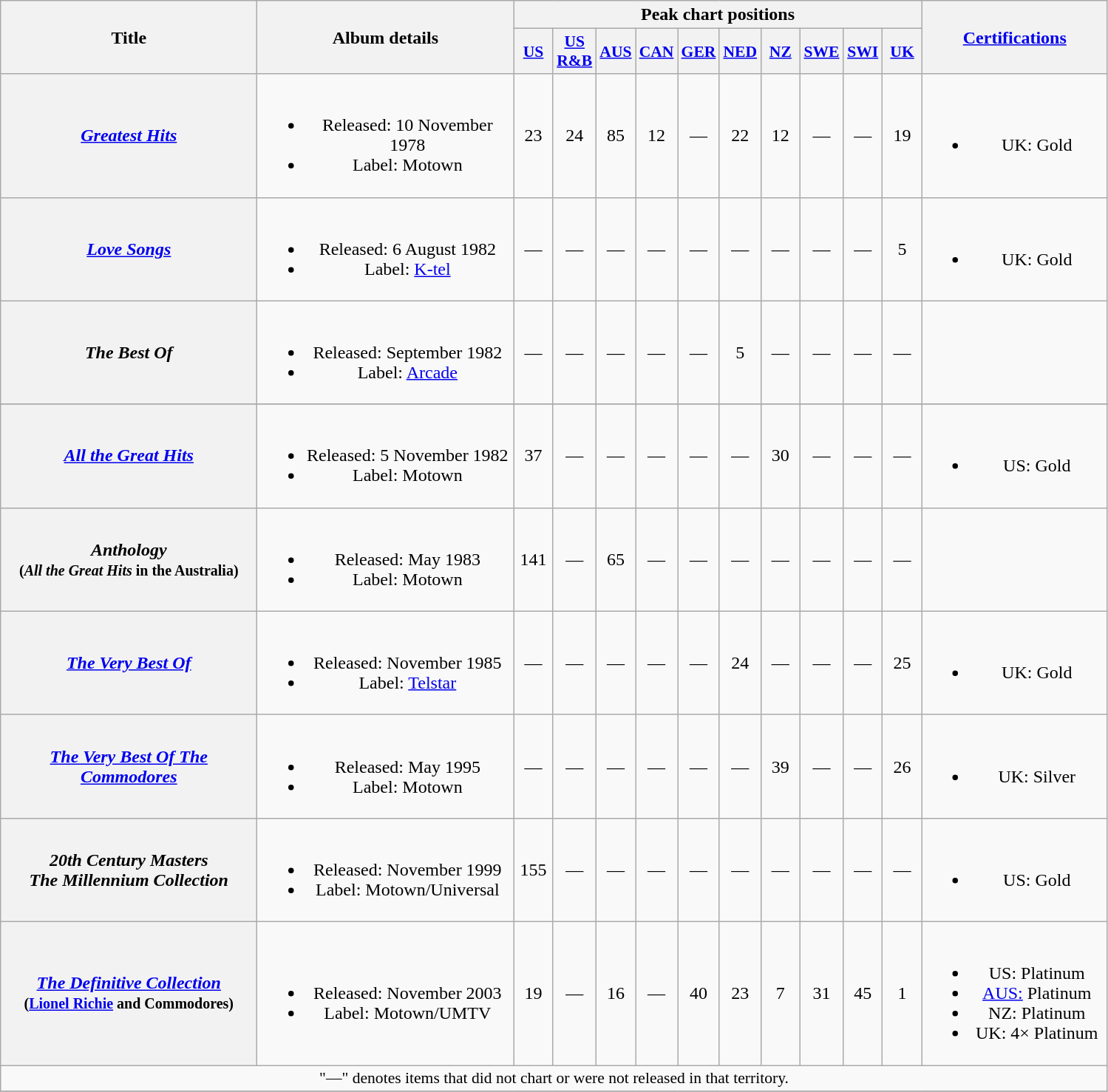<table class="wikitable plainrowheaders" style="text-align:center;">
<tr>
<th scope="col" rowspan="2" style="width:14em;">Title</th>
<th scope="col" rowspan="2" style="width:14em;">Album details</th>
<th scope="col" colspan="10">Peak chart positions</th>
<th rowspan="2" style="width:10em;"><a href='#'>Certifications</a></th>
</tr>
<tr>
<th style="width:2em;font-size:90%;"><a href='#'>US</a><br></th>
<th style="width:2em;font-size:90%;"><a href='#'>US<br>R&B</a><br></th>
<th style="width:2em;font-size:90%;"><a href='#'>AUS</a><br></th>
<th style="width:2em;font-size:90%;"><a href='#'>CAN</a><br></th>
<th style="width:2em;font-size:90%;"><a href='#'>GER</a><br></th>
<th style="width:2em;font-size:90%;"><a href='#'>NED</a><br></th>
<th style="width:2em;font-size:90%;"><a href='#'>NZ</a><br></th>
<th style="width:2em;font-size:90%;"><a href='#'>SWE</a><br></th>
<th style="width:2em;font-size:90%;"><a href='#'>SWI</a><br></th>
<th style="width:2em;font-size:90%;"><a href='#'>UK</a><br></th>
</tr>
<tr>
<th scope="row"><em><a href='#'>Greatest Hits</a></em></th>
<td><br><ul><li>Released: 10 November 1978</li><li>Label: Motown</li></ul></td>
<td>23</td>
<td>24</td>
<td>85</td>
<td>12</td>
<td>—</td>
<td>22</td>
<td>12</td>
<td>—</td>
<td>—</td>
<td>19</td>
<td><br><ul><li>UK: Gold</li></ul></td>
</tr>
<tr>
<th scope="row"><em><a href='#'>Love Songs</a></em></th>
<td><br><ul><li>Released: 6 August 1982</li><li>Label: <a href='#'>K-tel</a></li></ul></td>
<td>—</td>
<td>—</td>
<td>—</td>
<td>—</td>
<td>—</td>
<td>—</td>
<td>—</td>
<td>—</td>
<td>—</td>
<td>5</td>
<td><br><ul><li>UK: Gold</li></ul></td>
</tr>
<tr>
<th scope="row"><em>The Best Of</em></th>
<td><br><ul><li>Released: September 1982</li><li>Label: <a href='#'>Arcade</a></li></ul></td>
<td>—</td>
<td>—</td>
<td>—</td>
<td>—</td>
<td>—</td>
<td>5</td>
<td>—</td>
<td>—</td>
<td>—</td>
<td>—</td>
<td></td>
</tr>
<tr>
</tr>
<tr>
<th scope="row"><em><a href='#'>All the Great Hits</a></em></th>
<td><br><ul><li>Released: 5 November 1982</li><li>Label: Motown</li></ul></td>
<td>37</td>
<td>—</td>
<td>—</td>
<td>—</td>
<td>—</td>
<td>—</td>
<td>30</td>
<td>—</td>
<td>—</td>
<td>—</td>
<td><br><ul><li>US: Gold</li></ul></td>
</tr>
<tr>
<th scope="row"><em>Anthology</em> <br><small>(<em>All the Great Hits</em> in the Australia)</small></th>
<td><br><ul><li>Released: May 1983</li><li>Label: Motown</li></ul></td>
<td>141</td>
<td>—</td>
<td>65</td>
<td>—</td>
<td>—</td>
<td>—</td>
<td>—</td>
<td>—</td>
<td>—</td>
<td>—</td>
<td></td>
</tr>
<tr>
<th scope="row"><em><a href='#'>The Very Best Of</a></em></th>
<td><br><ul><li>Released: November 1985</li><li>Label: <a href='#'>Telstar</a></li></ul></td>
<td>—</td>
<td>—</td>
<td>—</td>
<td>—</td>
<td>—</td>
<td>24</td>
<td>—</td>
<td>—</td>
<td>—</td>
<td>25</td>
<td><br><ul><li>UK: Gold</li></ul></td>
</tr>
<tr>
<th scope="row"><em><a href='#'>The Very Best Of The Commodores</a></em></th>
<td><br><ul><li>Released: May 1995</li><li>Label: Motown</li></ul></td>
<td>—</td>
<td>—</td>
<td>—</td>
<td>—</td>
<td>—</td>
<td>—</td>
<td>39</td>
<td>—</td>
<td>—</td>
<td>26</td>
<td><br><ul><li>UK: Silver</li></ul></td>
</tr>
<tr>
<th scope="row"><em>20th Century Masters<br>The Millennium Collection</em></th>
<td><br><ul><li>Released: November 1999</li><li>Label: Motown/Universal</li></ul></td>
<td>155</td>
<td>—</td>
<td>—</td>
<td>—</td>
<td>—</td>
<td>—</td>
<td>—</td>
<td>—</td>
<td>—</td>
<td>—</td>
<td><br><ul><li>US: Gold</li></ul></td>
</tr>
<tr>
<th scope="row"><em><a href='#'>The Definitive Collection</a></em><br><small>(<a href='#'>Lionel Richie</a> and Commodores)</small></th>
<td><br><ul><li>Released: November 2003</li><li>Label: Motown/UMTV</li></ul></td>
<td>19</td>
<td>—</td>
<td>16</td>
<td>—</td>
<td>40</td>
<td>23</td>
<td>7</td>
<td>31</td>
<td>45</td>
<td>1</td>
<td><br><ul><li>US: Platinum</li><li><a href='#'>AUS:</a> Platinum</li><li>NZ: Platinum</li><li>UK: 4× Platinum</li></ul></td>
</tr>
<tr>
<td align="center" colspan="15" style="font-size:90%">"—" denotes items that did not chart or were not released in that territory.</td>
</tr>
<tr>
</tr>
</table>
